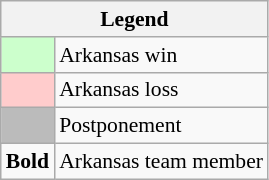<table class="wikitable" style="font-size:90%">
<tr>
<th colspan="2">Legend</th>
</tr>
<tr>
<td bgcolor="#ccffcc"> </td>
<td>Arkansas win</td>
</tr>
<tr>
<td bgcolor="#ffcccc"> </td>
<td>Arkansas loss</td>
</tr>
<tr>
<td bgcolor="#bbbbbb"> </td>
<td>Postponement</td>
</tr>
<tr>
<td><strong>Bold</strong></td>
<td>Arkansas team member</td>
</tr>
</table>
